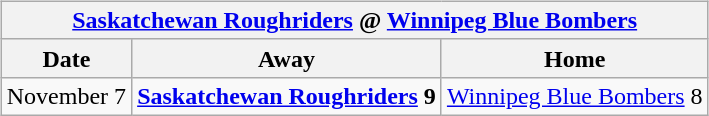<table cellspacing="10">
<tr>
<td valign="top"><br><table class="wikitable">
<tr>
<th colspan="4"><a href='#'>Saskatchewan Roughriders</a> @ <a href='#'>Winnipeg Blue Bombers</a></th>
</tr>
<tr>
<th>Date</th>
<th>Away</th>
<th>Home</th>
</tr>
<tr>
<td>November 7</td>
<td><strong><a href='#'>Saskatchewan Roughriders</a> 9</strong></td>
<td><a href='#'>Winnipeg Blue Bombers</a> 8</td>
</tr>
</table>
</td>
</tr>
</table>
